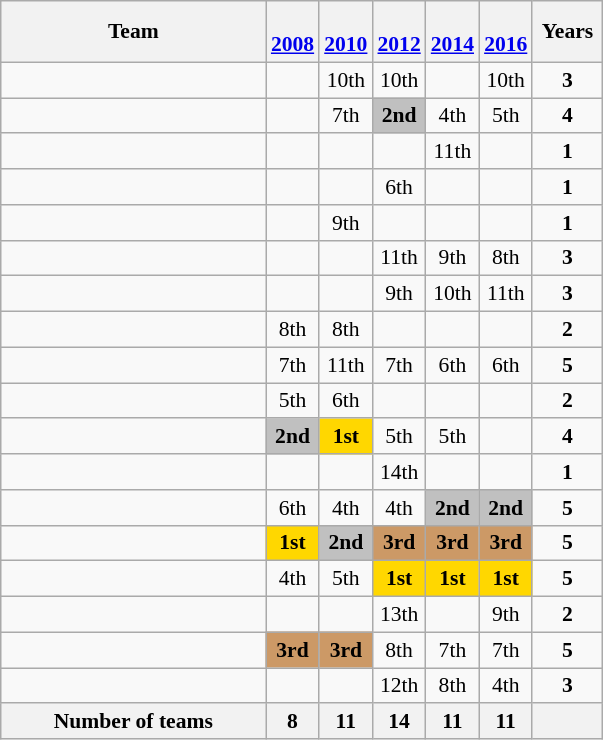<table class="wikitable" style="text-align:center; font-size:90%">
<tr>
<th width=170>Team</th>
<th width=25><br><a href='#'>2008</a></th>
<th width=25><br><a href='#'>2010</a></th>
<th width=25><br><a href='#'>2012</a></th>
<th width=25><br><a href='#'>2014</a></th>
<th width=25><br><a href='#'>2016</a></th>
<th width=40>Years</th>
</tr>
<tr>
<td align=left></td>
<td></td>
<td>10th</td>
<td>10th</td>
<td></td>
<td>10th</td>
<td><strong>3</strong></td>
</tr>
<tr>
<td align=left></td>
<td></td>
<td>7th</td>
<td bgcolor=silver><strong>2nd</strong></td>
<td>4th</td>
<td>5th</td>
<td><strong>4</strong></td>
</tr>
<tr>
<td align=left></td>
<td></td>
<td></td>
<td></td>
<td>11th</td>
<td></td>
<td><strong>1</strong></td>
</tr>
<tr>
<td align=left></td>
<td></td>
<td></td>
<td>6th</td>
<td></td>
<td></td>
<td><strong>1</strong></td>
</tr>
<tr>
<td align=left></td>
<td></td>
<td>9th</td>
<td></td>
<td></td>
<td></td>
<td><strong>1</strong></td>
</tr>
<tr>
<td align=left></td>
<td></td>
<td></td>
<td>11th</td>
<td>9th</td>
<td>8th</td>
<td><strong>3</strong></td>
</tr>
<tr>
<td align=left></td>
<td></td>
<td></td>
<td>9th</td>
<td>10th</td>
<td>11th</td>
<td><strong>3</strong></td>
</tr>
<tr>
<td align=left></td>
<td>8th</td>
<td>8th</td>
<td></td>
<td></td>
<td></td>
<td><strong>2</strong></td>
</tr>
<tr>
<td align=left></td>
<td>7th</td>
<td>11th</td>
<td>7th</td>
<td>6th</td>
<td>6th</td>
<td><strong>5</strong></td>
</tr>
<tr>
<td align=left></td>
<td>5th</td>
<td>6th</td>
<td></td>
<td></td>
<td></td>
<td><strong>2</strong></td>
</tr>
<tr>
<td align=left></td>
<td bgcolor=silver><strong>2nd</strong></td>
<td bgcolor=gold><strong>1st</strong></td>
<td>5th</td>
<td>5th</td>
<td></td>
<td><strong>4</strong></td>
</tr>
<tr>
<td align=left></td>
<td></td>
<td></td>
<td>14th</td>
<td></td>
<td></td>
<td><strong>1</strong></td>
</tr>
<tr>
<td align=left></td>
<td>6th</td>
<td>4th</td>
<td>4th</td>
<td bgcolor=silver><strong>2nd</strong></td>
<td bgcolor=silver><strong>2nd</strong></td>
<td><strong>5</strong></td>
</tr>
<tr>
<td align=left></td>
<td bgcolor=gold><strong>1st</strong></td>
<td bgcolor=silver><strong>2nd</strong></td>
<td bgcolor=#cc9966><strong>3rd</strong></td>
<td bgcolor=#cc9966><strong>3rd</strong></td>
<td bgcolor=#cc9966><strong>3rd</strong></td>
<td><strong>5</strong></td>
</tr>
<tr>
<td align=left></td>
<td>4th</td>
<td>5th</td>
<td bgcolor=gold><strong>1st</strong></td>
<td bgcolor=gold><strong>1st</strong></td>
<td bgcolor=gold><strong>1st</strong></td>
<td><strong>5</strong></td>
</tr>
<tr>
<td align=left></td>
<td></td>
<td></td>
<td>13th</td>
<td></td>
<td>9th</td>
<td><strong>2</strong></td>
</tr>
<tr>
<td align=left></td>
<td bgcolor=#cc9966><strong>3rd</strong></td>
<td bgcolor=#cc9966><strong>3rd</strong></td>
<td>8th</td>
<td>7th</td>
<td>7th</td>
<td><strong>5</strong></td>
</tr>
<tr>
<td align=left></td>
<td></td>
<td></td>
<td>12th</td>
<td>8th</td>
<td>4th</td>
<td><strong>3</strong></td>
</tr>
<tr>
<th>Number of teams</th>
<th>8</th>
<th>11</th>
<th>14</th>
<th>11</th>
<th>11</th>
<th></th>
</tr>
</table>
